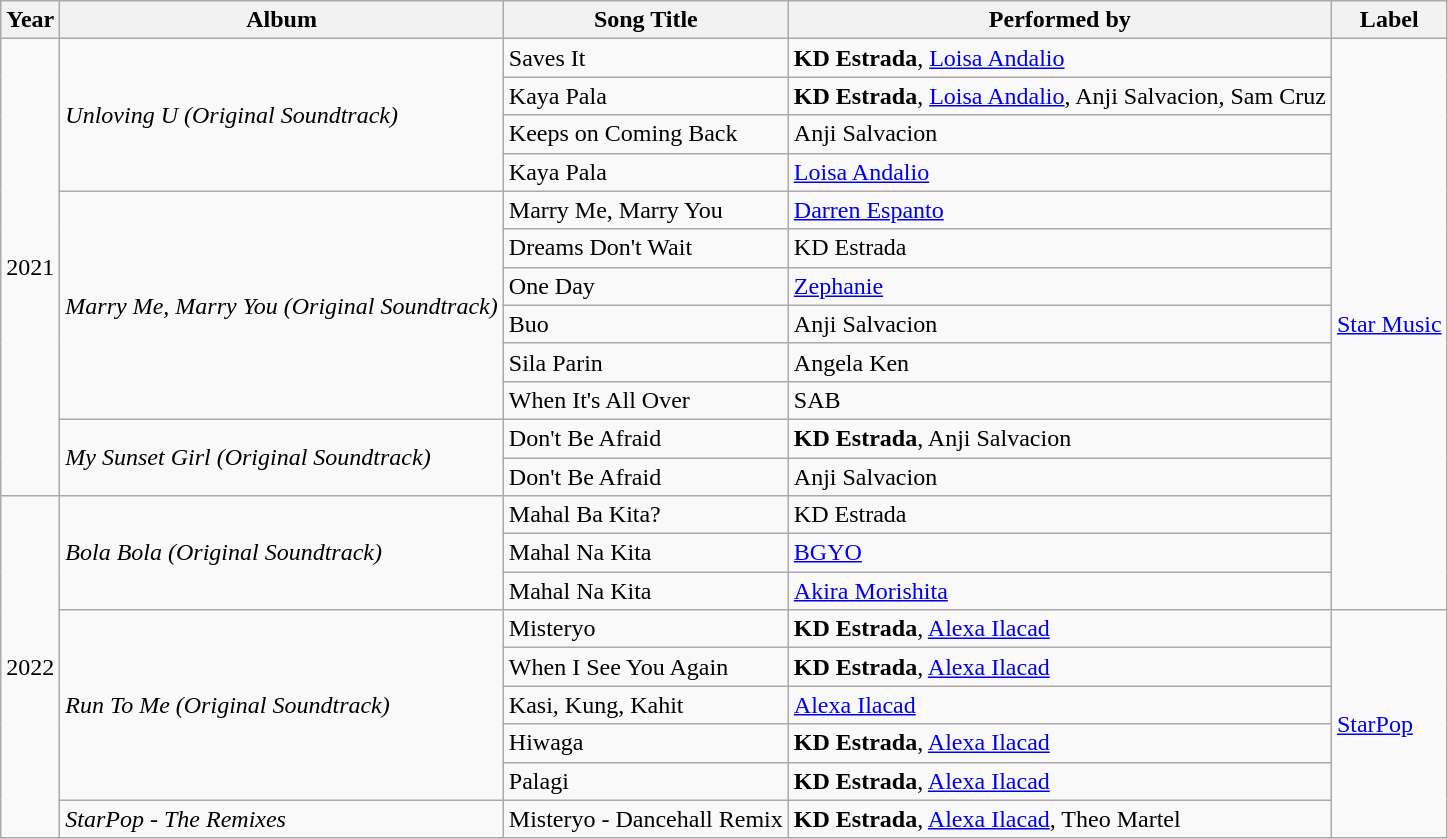<table class="wikitable">
<tr>
<th>Year</th>
<th>Album</th>
<th>Song Title</th>
<th>Performed by</th>
<th>Label</th>
</tr>
<tr>
<td rowspan="12">2021</td>
<td rowspan="4"><em>Unloving U (Original Soundtrack)</em></td>
<td>Saves It</td>
<td><strong>KD Estrada</strong>, <a href='#'>Loisa Andalio</a></td>
<td rowspan="15"><a href='#'>Star Music</a></td>
</tr>
<tr>
<td>Kaya Pala</td>
<td><strong>KD Estrada</strong>, <a href='#'>Loisa Andalio</a>, Anji Salvacion, Sam Cruz</td>
</tr>
<tr>
<td>Keeps on Coming Back</td>
<td>Anji Salvacion</td>
</tr>
<tr>
<td>Kaya Pala</td>
<td><a href='#'>Loisa Andalio</a></td>
</tr>
<tr>
<td rowspan="6"><em>Marry Me, Marry You (Original Soundtrack)</em></td>
<td>Marry Me, Marry You</td>
<td><a href='#'>Darren Espanto</a></td>
</tr>
<tr>
<td>Dreams Don't Wait</td>
<td>KD Estrada</td>
</tr>
<tr>
<td>One Day</td>
<td><a href='#'>Zephanie</a></td>
</tr>
<tr>
<td>Buo</td>
<td>Anji Salvacion</td>
</tr>
<tr>
<td>Sila Parin</td>
<td>Angela Ken</td>
</tr>
<tr>
<td>When It's All Over</td>
<td>SAB</td>
</tr>
<tr>
<td rowspan="2"><em>My Sunset Girl (Original Soundtrack)</em></td>
<td>Don't Be Afraid</td>
<td><strong>KD Estrada</strong>, Anji Salvacion</td>
</tr>
<tr>
<td>Don't Be Afraid</td>
<td>Anji Salvacion</td>
</tr>
<tr>
<td rowspan="9">2022</td>
<td rowspan="3"><em>Bola Bola (Original Soundtrack)</em></td>
<td>Mahal Ba Kita?</td>
<td>KD Estrada</td>
</tr>
<tr>
<td>Mahal Na Kita</td>
<td><a href='#'>BGYO</a></td>
</tr>
<tr>
<td>Mahal Na Kita</td>
<td><a href='#'>Akira Morishita</a></td>
</tr>
<tr>
<td rowspan="5"><em>Run To Me (Original Soundtrack)</em></td>
<td>Misteryo</td>
<td><strong>KD Estrada</strong>, <a href='#'>Alexa Ilacad</a></td>
<td rowspan="6"><a href='#'>StarPop</a></td>
</tr>
<tr>
<td>When I See You Again</td>
<td><strong>KD Estrada</strong>, <a href='#'>Alexa Ilacad</a></td>
</tr>
<tr>
<td>Kasi, Kung, Kahit</td>
<td><a href='#'>Alexa Ilacad</a></td>
</tr>
<tr>
<td>Hiwaga</td>
<td><strong>KD Estrada</strong>, <a href='#'>Alexa Ilacad</a></td>
</tr>
<tr>
<td>Palagi</td>
<td><strong>KD Estrada</strong>, <a href='#'>Alexa Ilacad</a></td>
</tr>
<tr>
<td><em>StarPop - The Remixes</em></td>
<td>Misteryo - Dancehall Remix</td>
<td><strong>KD Estrada</strong>, <a href='#'>Alexa Ilacad</a>, Theo Martel</td>
</tr>
</table>
